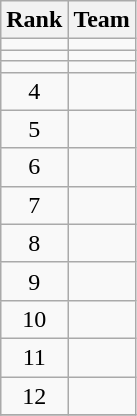<table class="wikitable">
<tr>
<th>Rank</th>
<th>Team</th>
</tr>
<tr>
<td align=center></td>
<td></td>
</tr>
<tr>
<td align=center></td>
<td></td>
</tr>
<tr>
<td align=center></td>
<td></td>
</tr>
<tr>
<td align=center>4</td>
<td></td>
</tr>
<tr>
<td align=center>5</td>
<td></td>
</tr>
<tr>
<td align=center>6</td>
<td></td>
</tr>
<tr>
<td align=center>7</td>
<td></td>
</tr>
<tr>
<td align=center>8</td>
<td></td>
</tr>
<tr>
<td align=center>9</td>
<td></td>
</tr>
<tr>
<td align=center>10</td>
<td></td>
</tr>
<tr>
<td align=center>11</td>
<td></td>
</tr>
<tr>
<td align=center>12</td>
<td></td>
</tr>
<tr>
</tr>
</table>
